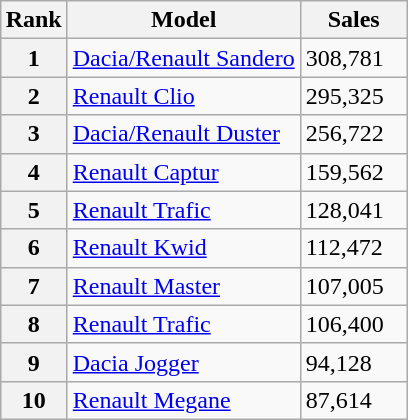<table class="wikitable" style="float:right;">
<tr>
<th>Rank</th>
<th>Model</th>
<th>Sales</th>
</tr>
<tr>
<th>1</th>
<td><a href='#'>Dacia/Renault Sandero</a></td>
<td>308,781   </td>
</tr>
<tr>
<th>2</th>
<td><a href='#'>Renault Clio</a></td>
<td>295,325</td>
</tr>
<tr>
<th>3</th>
<td><a href='#'>Dacia/Renault Duster</a></td>
<td>256,722</td>
</tr>
<tr>
<th>4</th>
<td><a href='#'>Renault Captur</a></td>
<td>159,562</td>
</tr>
<tr>
<th>5</th>
<td><a href='#'>Renault Trafic</a></td>
<td>128,041   </td>
</tr>
<tr>
<th>6</th>
<td><a href='#'>Renault Kwid</a></td>
<td>112,472  </td>
</tr>
<tr>
<th>7</th>
<td><a href='#'>Renault Master</a></td>
<td>107,005  </td>
</tr>
<tr>
<th>8</th>
<td><a href='#'>Renault Trafic</a></td>
<td>106,400   </td>
</tr>
<tr>
<th>9</th>
<td><a href='#'>Dacia Jogger</a></td>
<td>94,128</td>
</tr>
<tr>
<th>10</th>
<td><a href='#'>Renault Megane</a></td>
<td>87,614   </td>
</tr>
</table>
